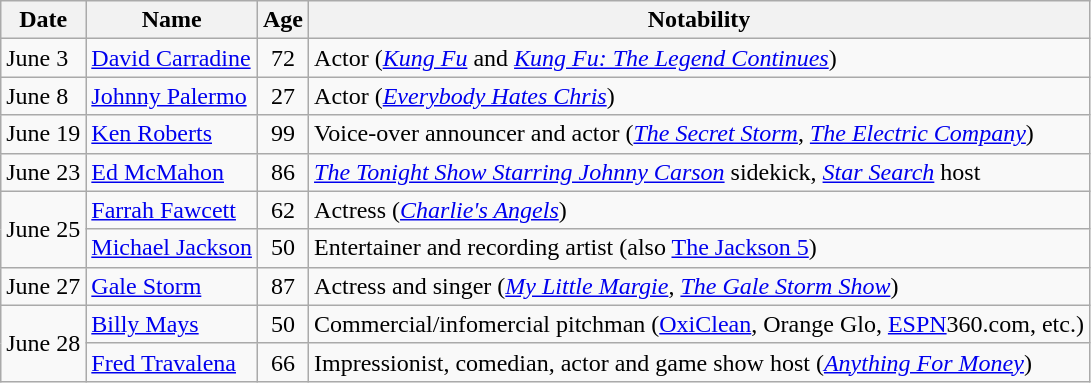<table class="wikitable sortable">
<tr ">
<th>Date</th>
<th>Name</th>
<th>Age</th>
<th class="unsortable">Notability</th>
</tr>
<tr>
<td>June 3</td>
<td><a href='#'>David Carradine</a></td>
<td style="text-align:center;">72</td>
<td>Actor (<em><a href='#'>Kung Fu</a></em> and <em><a href='#'>Kung Fu: The Legend Continues</a></em>)</td>
</tr>
<tr>
<td>June 8</td>
<td><a href='#'>Johnny Palermo</a></td>
<td style="text-align:center;">27</td>
<td>Actor (<em><a href='#'>Everybody Hates Chris</a></em>)</td>
</tr>
<tr>
<td>June 19</td>
<td><a href='#'>Ken Roberts</a></td>
<td style="text-align:center;">99</td>
<td>Voice-over announcer and actor (<em><a href='#'>The Secret Storm</a></em>, <em><a href='#'>The Electric Company</a></em>)</td>
</tr>
<tr>
<td>June 23</td>
<td><a href='#'>Ed McMahon</a></td>
<td style="text-align:center;">86</td>
<td><em><a href='#'>The Tonight Show Starring Johnny Carson</a></em> sidekick, <em><a href='#'>Star Search</a></em> host</td>
</tr>
<tr>
<td rowspan="2">June 25</td>
<td><a href='#'>Farrah Fawcett</a></td>
<td style="text-align:center;">62</td>
<td>Actress (<em><a href='#'>Charlie's Angels</a></em>)</td>
</tr>
<tr>
<td><a href='#'>Michael Jackson</a></td>
<td style="text-align:center;">50</td>
<td>Entertainer and recording artist (also <a href='#'>The Jackson 5</a>)</td>
</tr>
<tr>
<td>June 27</td>
<td><a href='#'>Gale Storm</a></td>
<td style="text-align:center;">87</td>
<td>Actress and singer (<em><a href='#'>My Little Margie</a></em>, <em><a href='#'>The Gale Storm Show</a></em>)</td>
</tr>
<tr>
<td rowspan="2">June 28</td>
<td><a href='#'>Billy Mays</a></td>
<td style="text-align:center;">50</td>
<td>Commercial/infomercial pitchman (<a href='#'>OxiClean</a>, Orange Glo, <a href='#'>ESPN</a>360.com, etc.)</td>
</tr>
<tr>
<td><a href='#'>Fred Travalena</a></td>
<td style="text-align:center;">66</td>
<td>Impressionist, comedian, actor and game show host (<em><a href='#'>Anything For Money</a></em>)</td>
</tr>
</table>
